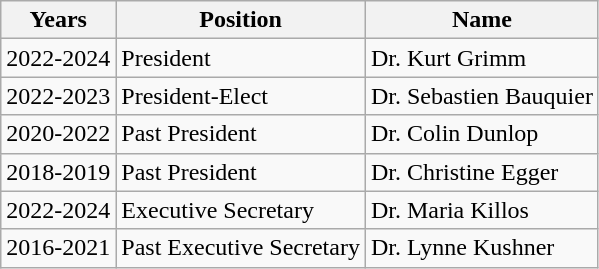<table class="wikitable">
<tr>
<th>Years</th>
<th>Position</th>
<th>Name</th>
</tr>
<tr>
<td>2022-2024</td>
<td>President</td>
<td>Dr. Kurt Grimm</td>
</tr>
<tr>
<td>2022-2023</td>
<td>President-Elect</td>
<td>Dr. Sebastien Bauquier</td>
</tr>
<tr>
<td>2020-2022</td>
<td>Past President</td>
<td>Dr. Colin Dunlop</td>
</tr>
<tr>
<td>2018-2019</td>
<td>Past President</td>
<td>Dr. Christine Egger</td>
</tr>
<tr>
<td>2022-2024</td>
<td>Executive Secretary</td>
<td>Dr. Maria Killos</td>
</tr>
<tr>
<td>2016-2021</td>
<td>Past Executive Secretary</td>
<td>Dr. Lynne Kushner</td>
</tr>
</table>
